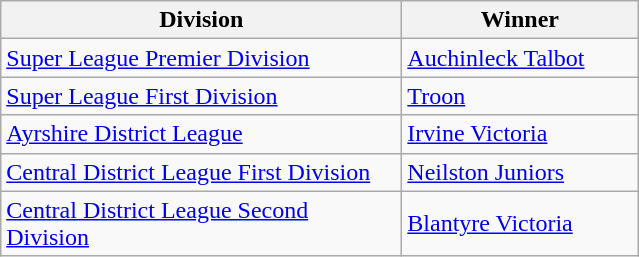<table class="wikitable">
<tr>
<th width=260>Division</th>
<th width=150>Winner</th>
</tr>
<tr>
<td><a href='#'>Super League Premier Division</a></td>
<td><a href='#'>Auchinleck Talbot</a></td>
</tr>
<tr>
<td><a href='#'>Super League First Division</a></td>
<td><a href='#'>Troon</a></td>
</tr>
<tr>
<td><a href='#'>Ayrshire District League</a></td>
<td><a href='#'>Irvine Victoria</a></td>
</tr>
<tr>
<td><a href='#'>Central District League First Division</a></td>
<td><a href='#'>Neilston Juniors</a></td>
</tr>
<tr>
<td><a href='#'>Central District League Second Division</a></td>
<td><a href='#'>Blantyre Victoria</a></td>
</tr>
</table>
